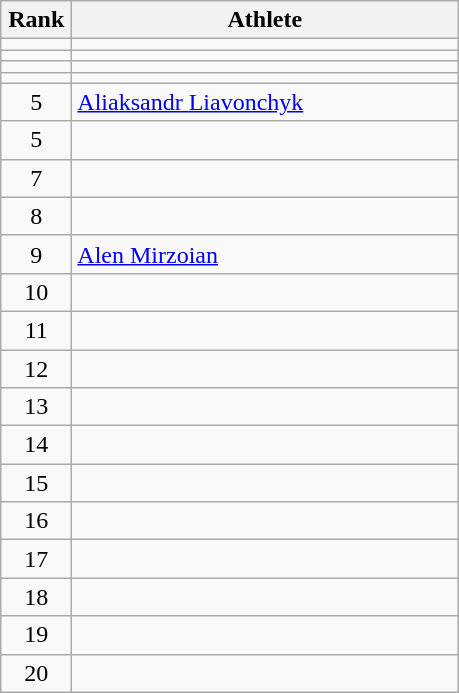<table class="wikitable" style="text-align: center;">
<tr>
<th width=40>Rank</th>
<th width=250>Athlete</th>
</tr>
<tr>
<td></td>
<td align="left"></td>
</tr>
<tr>
<td></td>
<td align="left"></td>
</tr>
<tr>
<td></td>
<td align="left"></td>
</tr>
<tr>
<td></td>
<td align="left"></td>
</tr>
<tr>
<td>5</td>
<td align="left"> <a href='#'>Aliaksandr Liavonchyk</a> </td>
</tr>
<tr>
<td>5</td>
<td align="left"></td>
</tr>
<tr>
<td>7</td>
<td align="left"></td>
</tr>
<tr>
<td>8</td>
<td align="left"></td>
</tr>
<tr>
<td>9</td>
<td align="left"> <a href='#'>Alen Mirzoian</a> </td>
</tr>
<tr>
<td>10</td>
<td align="left"></td>
</tr>
<tr>
<td>11</td>
<td align="left"></td>
</tr>
<tr>
<td>12</td>
<td align="left"></td>
</tr>
<tr>
<td>13</td>
<td align="left"></td>
</tr>
<tr>
<td>14</td>
<td align="left"></td>
</tr>
<tr>
<td>15</td>
<td align="left"></td>
</tr>
<tr>
<td>16</td>
<td align="left"></td>
</tr>
<tr>
<td>17</td>
<td align="left"></td>
</tr>
<tr>
<td>18</td>
<td align="left"></td>
</tr>
<tr>
<td>19</td>
<td align="left"></td>
</tr>
<tr>
<td>20</td>
<td align="left"></td>
</tr>
</table>
